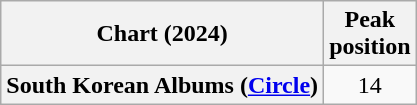<table class="wikitable plainrowheaders" style="text-align:center">
<tr>
<th scope="col">Chart (2024)</th>
<th scope="col">Peak<br>position</th>
</tr>
<tr>
<th scope="row">South Korean Albums (<a href='#'>Circle</a>)</th>
<td>14</td>
</tr>
</table>
